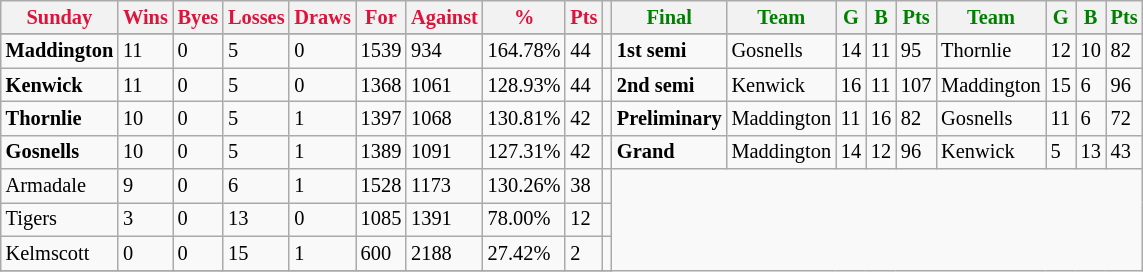<table style="font-size: 85%; text-align: left;" class="wikitable">
<tr>
<th style="color:crimson">Sunday</th>
<th style="color:crimson">Wins</th>
<th style="color:crimson">Byes</th>
<th style="color:crimson">Losses</th>
<th style="color:crimson">Draws</th>
<th style="color:crimson">For</th>
<th style="color:crimson">Against</th>
<th style="color:crimson">%</th>
<th style="color:crimson">Pts</th>
<th></th>
<th style="color:green">Final</th>
<th style="color:green">Team</th>
<th style="color:green">G</th>
<th style="color:green">B</th>
<th style="color:green">Pts</th>
<th style="color:green">Team</th>
<th style="color:green">G</th>
<th style="color:green">B</th>
<th style="color:green">Pts</th>
</tr>
<tr>
</tr>
<tr>
</tr>
<tr>
<td><strong>	Maddington	</strong></td>
<td>11</td>
<td>0</td>
<td>5</td>
<td>0</td>
<td>1539</td>
<td>934</td>
<td>164.78%</td>
<td>44</td>
<td></td>
<td><strong>1st semi</strong></td>
<td>Gosnells</td>
<td>14</td>
<td>11</td>
<td>95</td>
<td>Thornlie</td>
<td>12</td>
<td>10</td>
<td>82</td>
</tr>
<tr>
<td><strong>	Kenwick	</strong></td>
<td>11</td>
<td>0</td>
<td>5</td>
<td>0</td>
<td>1368</td>
<td>1061</td>
<td>128.93%</td>
<td>44</td>
<td></td>
<td><strong>2nd semi</strong></td>
<td>Kenwick</td>
<td>16</td>
<td>11</td>
<td>107</td>
<td>Maddington</td>
<td>15</td>
<td>6</td>
<td>96</td>
</tr>
<tr>
<td><strong>	Thornlie	</strong></td>
<td>10</td>
<td>0</td>
<td>5</td>
<td>1</td>
<td>1397</td>
<td>1068</td>
<td>130.81%</td>
<td>42</td>
<td></td>
<td><strong>Preliminary</strong></td>
<td>Maddington</td>
<td>11</td>
<td>16</td>
<td>82</td>
<td>Gosnells</td>
<td>11</td>
<td>6</td>
<td>72</td>
</tr>
<tr>
<td><strong>	Gosnells	</strong></td>
<td>10</td>
<td>0</td>
<td>5</td>
<td>1</td>
<td>1389</td>
<td>1091</td>
<td>127.31%</td>
<td>42</td>
<td></td>
<td><strong>Grand</strong></td>
<td>Maddington</td>
<td>14</td>
<td>12</td>
<td>96</td>
<td>Kenwick</td>
<td>5</td>
<td>13</td>
<td>43</td>
</tr>
<tr>
<td>Armadale</td>
<td>9</td>
<td>0</td>
<td>6</td>
<td>1</td>
<td>1528</td>
<td>1173</td>
<td>130.26%</td>
<td>38</td>
<td></td>
</tr>
<tr>
<td>Tigers</td>
<td>3</td>
<td>0</td>
<td>13</td>
<td>0</td>
<td>1085</td>
<td>1391</td>
<td>78.00%</td>
<td>12</td>
<td></td>
</tr>
<tr>
<td>Kelmscott</td>
<td>0</td>
<td>0</td>
<td>15</td>
<td>1</td>
<td>600</td>
<td>2188</td>
<td>27.42%</td>
<td>2</td>
<td></td>
</tr>
<tr>
</tr>
</table>
